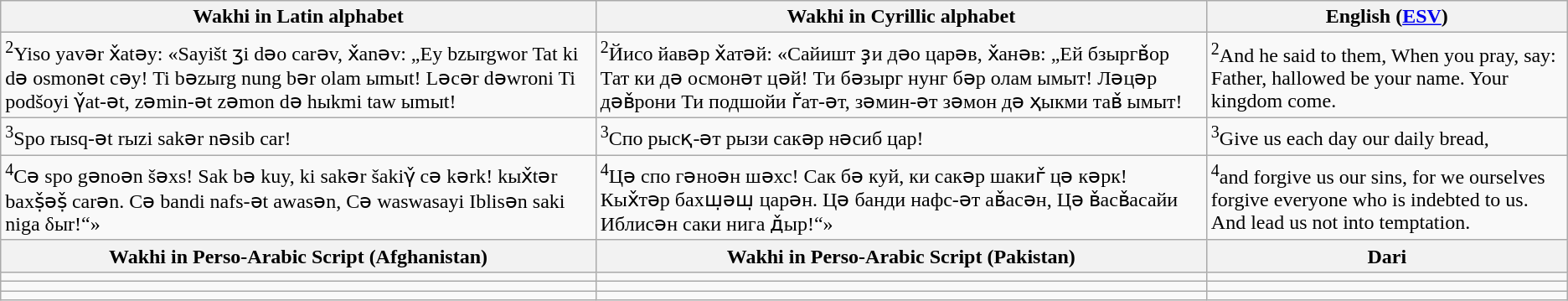<table class="wikitable">
<tr>
<th>Wakhi in Latin alphabet</th>
<th>Wakhi in Cyrillic alphabet</th>
<th>English (<a href='#'>ESV</a>)</th>
</tr>
<tr>
<td><sup>2</sup>Yiso yavər x̌atəy: «Sayišt ʒi dəo carəv, x̌anəv: „Ey bzыrgwor Tat ki də osmonət cəy! Ti bəzыrg nung bər olam ыmыt! Ləcər dəwroni Ti podšoyi γ̌at-ət, zəmin-ət zəmon də hыkmi taw ыmыt!</td>
<td><sup>2</sup>Йисо йавəр х̌атəй: «Сайишт ҙи дəо царəв, х̌анəв: „Ей бзыргв̌ор Тат ки дə осмонəт цəй! Ти бəзырг нунг бəр олам ымыт! Лəцəр дəв̌рони Ти подшойи г̌ат-əт, зəмин-əт зəмон дə ҳыкми тав̌ ымыт!</td>
<td><sup>2</sup>And he said to them, When you pray, say: Father, hallowed be your name. Your kingdom come.</td>
</tr>
<tr>
<td><sup>3</sup>Spo rыsq-ət rыzi sakər nəsib car!</td>
<td><sup>3</sup>Спо рысқ-əт рызи сакəр нəсиб цар!</td>
<td><sup>3</sup>Give us each day our daily bread,</td>
</tr>
<tr>
<td><sup>4</sup>Cə spo gənoən šəxs! Sak bə kuy, ki sakər šakiγ̌ cə kərk! kыx̌tər baxṣ̌əṣ̌ carən. Cə bandi nafs-ət awasən, Cə waswasayi Iblisən saki niga δыr!“»</td>
<td><sup>4</sup>Цə спо гəноəн шəхс! Сак бə куй, ки сакəр шакиг̌ цə кəрк! Кых̌тəр бахш̣əш̣ царəн. Цə банди нафс-əт ав̌асəн, Цə в̌асв̌асайи Иблисəн саки нига д̌ыр!“»</td>
<td><sup>4</sup>and forgive us our sins, for we ourselves forgive everyone who is indebted to us. And lead us not into temptation.</td>
</tr>
<tr>
<th>Wakhi in Perso-Arabic Script (Afghanistan)</th>
<th>Wakhi in Perso-Arabic Script (Pakistan)</th>
<th>Dari</th>
</tr>
<tr>
<td dir="rtl"><span></span></td>
<td dir="rtl"><span></span></td>
<td dir="rtl"><span></span></td>
</tr>
<tr>
<td dir="rtl"><span></span></td>
<td dir="rtl"><span></span></td>
<td dir="rtl"><span></span></td>
</tr>
<tr>
<td dir="rtl"><span></span></td>
<td dir="rtl"><span></span></td>
<td dir="rtl"><span></span></td>
</tr>
</table>
